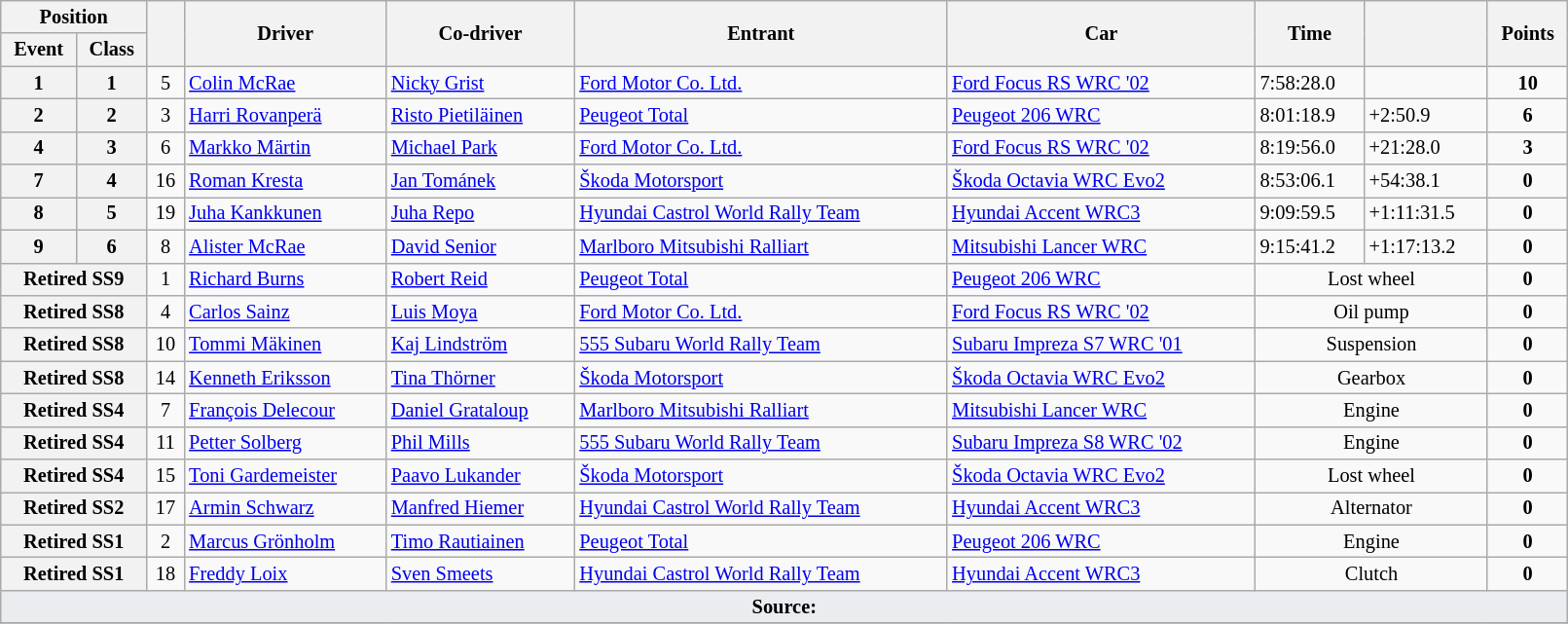<table class="wikitable" width=85% style="font-size: 85%;">
<tr>
<th colspan="2">Position</th>
<th rowspan="2"></th>
<th rowspan="2">Driver</th>
<th rowspan="2">Co-driver</th>
<th rowspan="2">Entrant</th>
<th rowspan="2">Car</th>
<th rowspan="2">Time</th>
<th rowspan="2"></th>
<th rowspan="2">Points</th>
</tr>
<tr>
<th>Event</th>
<th>Class</th>
</tr>
<tr>
<th>1</th>
<th>1</th>
<td align="center">5</td>
<td> <a href='#'>Colin McRae</a></td>
<td> <a href='#'>Nicky Grist</a></td>
<td> <a href='#'>Ford Motor Co. Ltd.</a></td>
<td><a href='#'>Ford Focus RS WRC '02</a></td>
<td>7:58:28.0</td>
<td></td>
<td align="center"><strong>10</strong></td>
</tr>
<tr>
<th>2</th>
<th>2</th>
<td align="center">3</td>
<td> <a href='#'>Harri Rovanperä</a></td>
<td> <a href='#'>Risto Pietiläinen</a></td>
<td> <a href='#'>Peugeot Total</a></td>
<td><a href='#'>Peugeot 206 WRC</a></td>
<td>8:01:18.9</td>
<td>+2:50.9</td>
<td align="center"><strong>6</strong></td>
</tr>
<tr>
<th>4</th>
<th>3</th>
<td align="center">6</td>
<td> <a href='#'>Markko Märtin</a></td>
<td> <a href='#'>Michael Park</a></td>
<td> <a href='#'>Ford Motor Co. Ltd.</a></td>
<td><a href='#'>Ford Focus RS WRC '02</a></td>
<td>8:19:56.0</td>
<td>+21:28.0</td>
<td align="center"><strong>3</strong></td>
</tr>
<tr>
<th>7</th>
<th>4</th>
<td align="center">16</td>
<td> <a href='#'>Roman Kresta</a></td>
<td> <a href='#'>Jan Tománek</a></td>
<td> <a href='#'>Škoda Motorsport</a></td>
<td><a href='#'>Škoda Octavia WRC Evo2</a></td>
<td>8:53:06.1</td>
<td>+54:38.1</td>
<td align="center"><strong>0</strong></td>
</tr>
<tr>
<th>8</th>
<th>5</th>
<td align="center">19</td>
<td> <a href='#'>Juha Kankkunen</a></td>
<td> <a href='#'>Juha Repo</a></td>
<td> <a href='#'>Hyundai Castrol World Rally Team</a></td>
<td><a href='#'>Hyundai Accent WRC3</a></td>
<td>9:09:59.5</td>
<td>+1:11:31.5</td>
<td align="center"><strong>0</strong></td>
</tr>
<tr>
<th>9</th>
<th>6</th>
<td align="center">8</td>
<td> <a href='#'>Alister McRae</a></td>
<td> <a href='#'>David Senior</a></td>
<td> <a href='#'>Marlboro Mitsubishi Ralliart</a></td>
<td><a href='#'>Mitsubishi Lancer WRC</a></td>
<td>9:15:41.2</td>
<td>+1:17:13.2</td>
<td align="center"><strong>0</strong></td>
</tr>
<tr>
<th colspan="2">Retired SS9</th>
<td align="center">1</td>
<td> <a href='#'>Richard Burns</a></td>
<td> <a href='#'>Robert Reid</a></td>
<td> <a href='#'>Peugeot Total</a></td>
<td><a href='#'>Peugeot 206 WRC</a></td>
<td align="center" colspan="2">Lost wheel</td>
<td align="center"><strong>0</strong></td>
</tr>
<tr>
<th colspan="2">Retired SS8</th>
<td align="center">4</td>
<td> <a href='#'>Carlos Sainz</a></td>
<td> <a href='#'>Luis Moya</a></td>
<td> <a href='#'>Ford Motor Co. Ltd.</a></td>
<td><a href='#'>Ford Focus RS WRC '02</a></td>
<td align="center" colspan="2">Oil pump</td>
<td align="center"><strong>0</strong></td>
</tr>
<tr>
<th colspan="2">Retired SS8</th>
<td align="center">10</td>
<td> <a href='#'>Tommi Mäkinen</a></td>
<td> <a href='#'>Kaj Lindström</a></td>
<td> <a href='#'>555 Subaru World Rally Team</a></td>
<td><a href='#'>Subaru Impreza S7 WRC '01</a></td>
<td align="center" colspan="2">Suspension</td>
<td align="center"><strong>0</strong></td>
</tr>
<tr>
<th colspan="2">Retired SS8</th>
<td align="center">14</td>
<td> <a href='#'>Kenneth Eriksson</a></td>
<td> <a href='#'>Tina Thörner</a></td>
<td> <a href='#'>Škoda Motorsport</a></td>
<td><a href='#'>Škoda Octavia WRC Evo2</a></td>
<td align="center" colspan="2">Gearbox</td>
<td align="center"><strong>0</strong></td>
</tr>
<tr>
<th colspan="2">Retired SS4</th>
<td align="center">7</td>
<td> <a href='#'>François Delecour</a></td>
<td> <a href='#'>Daniel Grataloup</a></td>
<td> <a href='#'>Marlboro Mitsubishi Ralliart</a></td>
<td><a href='#'>Mitsubishi Lancer WRC</a></td>
<td align="center" colspan="2">Engine</td>
<td align="center"><strong>0</strong></td>
</tr>
<tr>
<th colspan="2">Retired SS4</th>
<td align="center">11</td>
<td> <a href='#'>Petter Solberg</a></td>
<td> <a href='#'>Phil Mills</a></td>
<td> <a href='#'>555 Subaru World Rally Team</a></td>
<td><a href='#'>Subaru Impreza S8 WRC '02</a></td>
<td align="center" colspan="2">Engine</td>
<td align="center"><strong>0</strong></td>
</tr>
<tr>
<th colspan="2">Retired SS4</th>
<td align="center">15</td>
<td> <a href='#'>Toni Gardemeister</a></td>
<td> <a href='#'>Paavo Lukander</a></td>
<td> <a href='#'>Škoda Motorsport</a></td>
<td><a href='#'>Škoda Octavia WRC Evo2</a></td>
<td align="center" colspan="2">Lost wheel</td>
<td align="center"><strong>0</strong></td>
</tr>
<tr>
<th colspan="2">Retired SS2</th>
<td align="center">17</td>
<td> <a href='#'>Armin Schwarz</a></td>
<td> <a href='#'>Manfred Hiemer</a></td>
<td> <a href='#'>Hyundai Castrol World Rally Team</a></td>
<td><a href='#'>Hyundai Accent WRC3</a></td>
<td align="center" colspan="2">Alternator</td>
<td align="center"><strong>0</strong></td>
</tr>
<tr>
<th colspan="2">Retired SS1</th>
<td align="center">2</td>
<td> <a href='#'>Marcus Grönholm</a></td>
<td> <a href='#'>Timo Rautiainen</a></td>
<td> <a href='#'>Peugeot Total</a></td>
<td><a href='#'>Peugeot 206 WRC</a></td>
<td align="center" colspan="2">Engine</td>
<td align="center"><strong>0</strong></td>
</tr>
<tr>
<th colspan="2">Retired SS1</th>
<td align="center">18</td>
<td> <a href='#'>Freddy Loix</a></td>
<td> <a href='#'>Sven Smeets</a></td>
<td> <a href='#'>Hyundai Castrol World Rally Team</a></td>
<td><a href='#'>Hyundai Accent WRC3</a></td>
<td align="center" colspan="2">Clutch</td>
<td align="center"><strong>0</strong></td>
</tr>
<tr>
<td style="background-color:#EAECF0; text-align:center" colspan="10"><strong>Source:</strong></td>
</tr>
<tr>
</tr>
</table>
